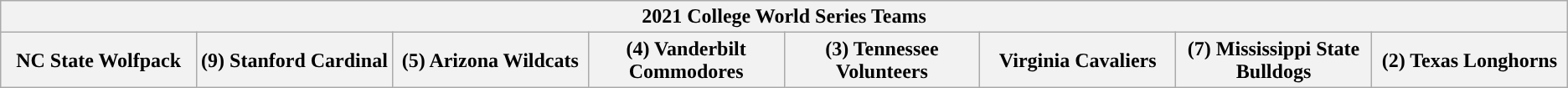<table class="wikitable">
<tr>
<th colspan=8>2021 College World Series Teams</th>
</tr>
<tr>
<th style="width: 10%; ">NC State Wolfpack</th>
<th style="width: 10%; ">(9) Stanford Cardinal</th>
<th style="width: 10%; ">(5) Arizona Wildcats</th>
<th style="width: 10%; ">(4) Vanderbilt Commodores</th>
<th style="width: 10%; ">(3) Tennessee Volunteers</th>
<th style="width: 10%; ">Virginia Cavaliers</th>
<th style="width: 10%; ">(7) Mississippi State Bulldogs</th>
<th style="width: 10%; ">(2) Texas Longhorns</th>
</tr>
</table>
